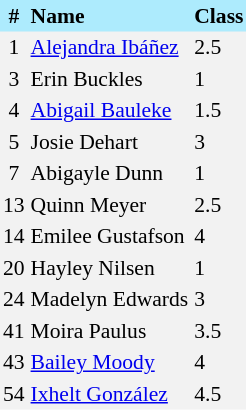<table border=0 cellpadding=2 cellspacing=0  |- bgcolor=#F2F2F2 style="text-align:center; font-size:90%;">
<tr bgcolor=#ADEBFD>
<th>#</th>
<th align=left>Name</th>
<th align=left>Class</th>
</tr>
<tr>
<td>1</td>
<td align=left><a href='#'>Alejandra Ibáñez</a></td>
<td align=left>2.5</td>
</tr>
<tr>
<td>3</td>
<td align=left>Erin Buckles</td>
<td align=left>1</td>
</tr>
<tr>
<td>4</td>
<td align=left><a href='#'>Abigail Bauleke</a></td>
<td align=left>1.5</td>
</tr>
<tr>
<td>5</td>
<td align=left>Josie Dehart</td>
<td align=left>3</td>
</tr>
<tr>
<td>7</td>
<td align=left>Abigayle Dunn</td>
<td align=left>1</td>
</tr>
<tr>
<td>13</td>
<td align=left>Quinn Meyer</td>
<td align=left>2.5</td>
</tr>
<tr>
<td>14</td>
<td align=left>Emilee Gustafson</td>
<td align=left>4</td>
</tr>
<tr>
<td>20</td>
<td align=left>Hayley Nilsen</td>
<td align=left>1</td>
</tr>
<tr>
<td>24</td>
<td align=left>Madelyn Edwards</td>
<td align=left>3</td>
</tr>
<tr>
<td>41</td>
<td align=left>Moira Paulus</td>
<td align=left>3.5</td>
</tr>
<tr>
<td>43</td>
<td align=left><a href='#'>Bailey Moody</a></td>
<td align=left>4</td>
</tr>
<tr>
<td>54</td>
<td align=left><a href='#'>Ixhelt González</a></td>
<td align=left>4.5</td>
</tr>
</table>
